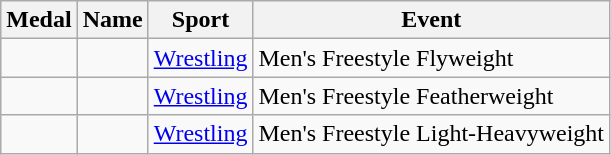<table class="wikitable sortable">
<tr>
<th>Medal</th>
<th>Name</th>
<th>Sport</th>
<th>Event</th>
</tr>
<tr>
<td></td>
<td></td>
<td><a href='#'>Wrestling</a></td>
<td>Men's Freestyle Flyweight</td>
</tr>
<tr>
<td></td>
<td></td>
<td><a href='#'>Wrestling</a></td>
<td>Men's Freestyle Featherweight</td>
</tr>
<tr>
<td></td>
<td></td>
<td><a href='#'>Wrestling</a></td>
<td>Men's Freestyle Light-Heavyweight</td>
</tr>
</table>
